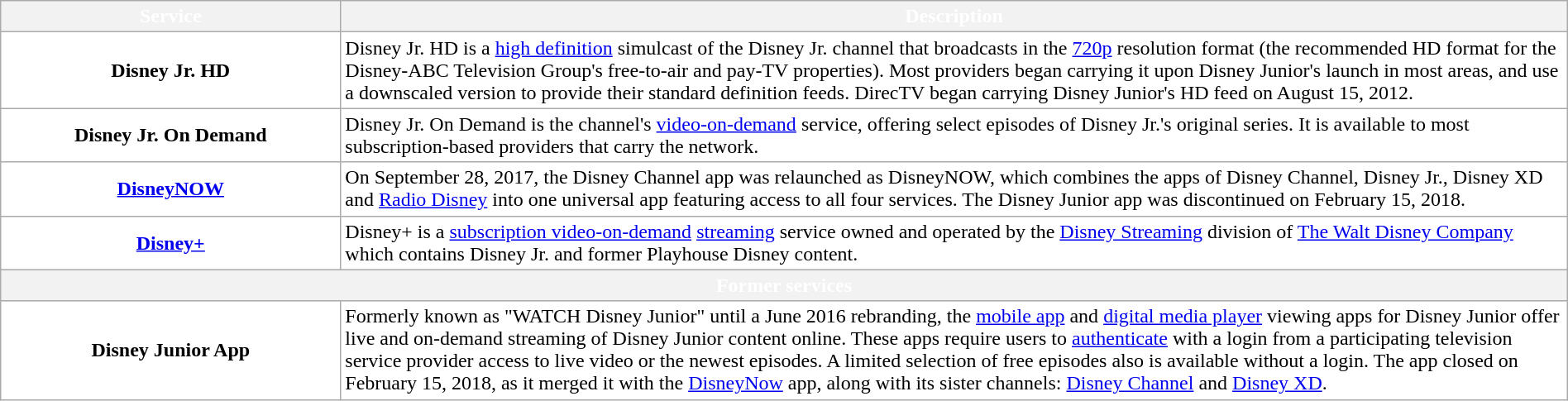<table class="wikitable" text-align: center; width="100%" style="background-color: #FFFFFF">
<tr style="color:white;">
<th>Service</th>
<th>Description</th>
</tr>
<tr>
<td align="center" width="200pt"><strong>Disney Jr. HD</strong></td>
<td>Disney Jr. HD is a <a href='#'>high definition</a> simulcast of the Disney Jr. channel that broadcasts in the <a href='#'>720p</a> resolution format (the recommended HD format for the Disney-ABC Television Group's free-to-air and pay-TV properties). Most providers began carrying it upon Disney Junior's launch in most areas, and use a downscaled version to provide their standard definition feeds. DirecTV began carrying Disney Junior's HD feed on August 15, 2012.</td>
</tr>
<tr>
<td align="center" width="200pt"><strong>Disney Jr. On Demand</strong></td>
<td>Disney Jr. On Demand is the channel's <a href='#'>video-on-demand</a> service, offering select episodes of Disney Jr.'s original series. It is available to most subscription-based providers that carry the network.</td>
</tr>
<tr>
<td align="center" width="200pt"><strong><a href='#'>DisneyNOW</a></strong></td>
<td>On September 28, 2017, the Disney Channel app was relaunched as DisneyNOW, which combines the apps of Disney Channel, Disney Jr., Disney XD and <a href='#'>Radio Disney</a> into one universal app featuring access to all four services. The Disney Junior app was discontinued on February 15, 2018.</td>
</tr>
<tr>
<td style="text-align:center; width:200pt;"><strong><a href='#'>Disney+</a></strong></td>
<td>Disney+ is a <a href='#'>subscription video-on-demand</a> <a href='#'>streaming</a> service owned and operated by the <a href='#'>Disney Streaming</a> division of <a href='#'>The Walt Disney Company</a> which contains Disney Jr. and former Playhouse Disney content.</td>
</tr>
<tr style="color:white;">
<th colspan="2">Former services</th>
</tr>
<tr>
<td align="center" width="200pt"><strong>Disney Junior App</strong></td>
<td>Formerly known as "WATCH Disney Junior" until a June 2016 rebranding, the <a href='#'>mobile app</a> and <a href='#'>digital media player</a> viewing apps for Disney Junior offer live and on-demand streaming of Disney Junior content online. These apps require users to <a href='#'>authenticate</a> with a login from a participating television service provider access to live video or the newest episodes. A limited selection of free episodes also is available without a login. The app closed on February 15, 2018, as it merged it with the <a href='#'>DisneyNow</a> app, along with its sister channels: <a href='#'>Disney Channel</a> and <a href='#'>Disney XD</a>.</td>
</tr>
</table>
